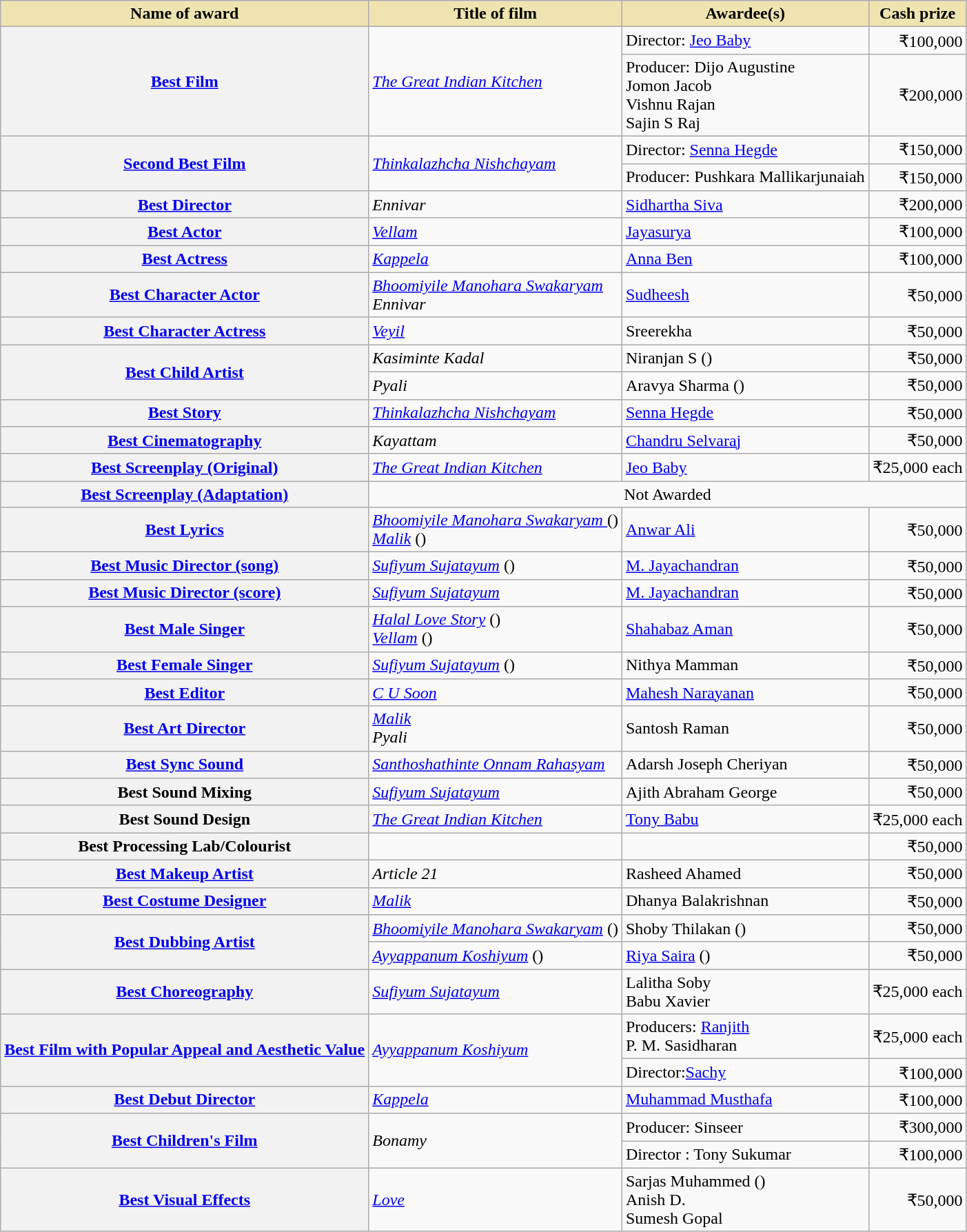<table class="wikitable plainrowheaders sortable">
<tr>
<th style="background-color:#EFE4B0;">Name of award</th>
<th style="background-color:#EFE4B0;">Title of film</th>
<th style="background-color:#EFE4B0;">Awardee(s)</th>
<th style="background-color:#EFE4B0;">Cash prize</th>
</tr>
<tr>
<th scope="row" rowspan="2"><a href='#'>Best Film</a></th>
<td rowspan="2"><em><a href='#'>The Great Indian Kitchen</a></em></td>
<td>Director: <a href='#'>Jeo Baby</a></td>
<td align="right">₹100,000</td>
</tr>
<tr>
<td>Producer: Dijo Augustine<br>Jomon Jacob<br>Vishnu Rajan<br>Sajin S Raj</td>
<td align="right">₹200,000</td>
</tr>
<tr>
<th scope="row" rowspan="2"><a href='#'>Second Best Film</a></th>
<td rowspan="2"><em><a href='#'>Thinkalazhcha Nishchayam</a></em></td>
<td>Director: <a href='#'>Senna Hegde</a></td>
<td align="right">₹150,000</td>
</tr>
<tr>
<td>Producer: Pushkara Mallikarjunaiah</td>
<td align="right">₹150,000</td>
</tr>
<tr>
<th scope="row"><a href='#'>Best Director</a></th>
<td><em>Ennivar</em></td>
<td><a href='#'>Sidhartha Siva</a></td>
<td align="right">₹200,000</td>
</tr>
<tr>
<th scope="row"><a href='#'>Best Actor</a></th>
<td><em><a href='#'>Vellam</a></em><br></td>
<td><a href='#'>Jayasurya</a></td>
<td align="right">₹100,000</td>
</tr>
<tr>
<th scope="row"><a href='#'>Best Actress</a></th>
<td><em><a href='#'>Kappela</a></em></td>
<td><a href='#'>Anna Ben</a></td>
<td align="right">₹100,000</td>
</tr>
<tr>
<th scope="row"><a href='#'>Best Character Actor</a></th>
<td><em><a href='#'>Bhoomiyile Manohara Swakaryam</a></em><br><em>Ennivar</em></td>
<td><a href='#'>Sudheesh</a></td>
<td align="right">₹50,000</td>
</tr>
<tr>
<th scope="row"><a href='#'>Best Character Actress</a></th>
<td><em><a href='#'>Veyil</a></em></td>
<td>Sreerekha</td>
<td align="right">₹50,000</td>
</tr>
<tr>
<th scope="row" rowspan="2"><a href='#'>Best Child Artist</a></th>
<td><em>Kasiminte Kadal</em></td>
<td>Niranjan S ()</td>
<td align="right">₹50,000</td>
</tr>
<tr>
<td><em>Pyali</em></td>
<td>Aravya Sharma ()</td>
<td align="right">₹50,000</td>
</tr>
<tr>
<th scope="row"><a href='#'>Best Story</a></th>
<td><em><a href='#'>Thinkalazhcha Nishchayam</a></em></td>
<td><a href='#'>Senna Hegde</a></td>
<td align="right">₹50,000</td>
</tr>
<tr>
<th scope="row"><a href='#'>Best Cinematography</a></th>
<td><em>Kayattam</em></td>
<td><a href='#'>Chandru Selvaraj</a></td>
<td align="right">₹50,000</td>
</tr>
<tr>
<th scope="row"><a href='#'>Best Screenplay (Original)</a></th>
<td><em><a href='#'>The Great Indian Kitchen</a></em></td>
<td><a href='#'>Jeo Baby</a></td>
<td align="right">₹25,000 each</td>
</tr>
<tr>
<th scope="row"><a href='#'>Best Screenplay (Adaptation)</a></th>
<td colspan="3" align="center">Not Awarded</td>
</tr>
<tr>
<th scope="row"><a href='#'>Best Lyrics</a></th>
<td><em><a href='#'>Bhoomiyile Manohara Swakaryam </a></em> ()<br><em><a href='#'>Malik</a></em> ()</td>
<td><a href='#'>Anwar Ali</a></td>
<td align="right">₹50,000</td>
</tr>
<tr>
<th scope="row"><a href='#'>Best Music Director (song)</a></th>
<td><em><a href='#'>Sufiyum Sujatayum</a></em> ()</td>
<td><a href='#'>M. Jayachandran</a></td>
<td align="right">₹50,000</td>
</tr>
<tr>
<th scope="row"><a href='#'>Best Music Director (score)</a></th>
<td><em><a href='#'>Sufiyum Sujatayum</a></em></td>
<td><a href='#'>M. Jayachandran</a></td>
<td align="right">₹50,000</td>
</tr>
<tr>
<th scope="row"><a href='#'>Best Male Singer</a></th>
<td><em><a href='#'>Halal Love Story</a></em> ()<br> <em><a href='#'>Vellam</a></em> ()</td>
<td><a href='#'>Shahabaz Aman</a></td>
<td align="right">₹50,000</td>
</tr>
<tr>
<th scope="row"><a href='#'>Best Female Singer</a></th>
<td><em><a href='#'>Sufiyum Sujatayum</a></em> ()</td>
<td>Nithya Mamman</td>
<td align="right">₹50,000</td>
</tr>
<tr>
<th scope="row"><a href='#'>Best Editor</a></th>
<td><em><a href='#'>C U Soon</a></em></td>
<td><a href='#'>Mahesh Narayanan</a></td>
<td align="right">₹50,000</td>
</tr>
<tr>
<th scope="row"><a href='#'>Best Art Director</a></th>
<td><em><a href='#'>Malik</a></em><br><em>Pyali</em></td>
<td>Santosh Raman</td>
<td align="right">₹50,000</td>
</tr>
<tr>
<th scope="row"><a href='#'>Best Sync Sound</a></th>
<td><em><a href='#'>Santhoshathinte Onnam Rahasyam</a></em></td>
<td>Adarsh Joseph Cheriyan</td>
<td align="right">₹50,000</td>
</tr>
<tr>
<th scope="row">Best Sound Mixing</th>
<td><em><a href='#'>Sufiyum Sujatayum</a></em></td>
<td>Ajith Abraham George</td>
<td align="right">₹50,000</td>
</tr>
<tr>
<th scope="row">Best Sound Design</th>
<td><em><a href='#'>The Great Indian Kitchen</a></em></td>
<td><a href='#'>Tony Babu</a></td>
<td align="right">₹25,000 each</td>
</tr>
<tr>
<th scope="row">Best Processing Lab/Colourist</th>
<td><em> </em></td>
<td></td>
<td align="right">₹50,000</td>
</tr>
<tr>
<th scope="row"><a href='#'>Best Makeup Artist</a></th>
<td><em>Article 21</em></td>
<td>Rasheed Ahamed</td>
<td align="right">₹50,000</td>
</tr>
<tr>
<th scope="row"><a href='#'>Best Costume Designer</a></th>
<td><em><a href='#'>Malik</a></em></td>
<td>Dhanya Balakrishnan</td>
<td align="right">₹50,000</td>
</tr>
<tr>
<th scope="row" rowspan="2"><a href='#'>Best Dubbing Artist</a></th>
<td><em><a href='#'>Bhoomiyile Manohara Swakaryam</a></em> ()<br></td>
<td>Shoby Thilakan ()</td>
<td align="right">₹50,000</td>
</tr>
<tr>
<td><em><a href='#'>Ayyappanum Koshiyum</a></em> ()</td>
<td><a href='#'>Riya Saira</a> ()</td>
<td align="right">₹50,000</td>
</tr>
<tr>
<th scope="row"><a href='#'>Best Choreography</a></th>
<td><em><a href='#'>Sufiyum Sujatayum</a></em></td>
<td>Lalitha Soby<br>Babu Xavier</td>
<td align="right">₹25,000 each</td>
</tr>
<tr>
<th scope="row" rowspan="2"><a href='#'>Best Film with Popular Appeal and Aesthetic Value</a></th>
<td rowspan="2"><em><a href='#'>Ayyappanum Koshiyum</a></em></td>
<td>Producers: <a href='#'>Ranjith</a><br>P. M. Sasidharan</td>
<td align="right">₹25,000 each</td>
</tr>
<tr>
<td>Director:<a href='#'>Sachy</a></td>
<td align="right">₹100,000</td>
</tr>
<tr>
<th scope="row"><a href='#'>Best Debut Director</a></th>
<td><em><a href='#'>Kappela</a></em></td>
<td><a href='#'>Muhammad Musthafa</a></td>
<td align="right">₹100,000</td>
</tr>
<tr>
<th scope="row" rowspan="2"><a href='#'>Best Children's Film</a></th>
<td rowspan="2"><em>Bonamy</em></td>
<td>Producer: Sinseer</td>
<td align="right">₹300,000</td>
</tr>
<tr>
<td>Director : Tony Sukumar</td>
<td align="right">₹100,000</td>
</tr>
<tr>
<th scope="row"><a href='#'>Best Visual Effects</a></th>
<td><em><a href='#'>Love</a></em></td>
<td>Sarjas Muhammed ()<br>Anish D.<br>Sumesh Gopal</td>
<td align="right">₹50,000</td>
</tr>
</table>
